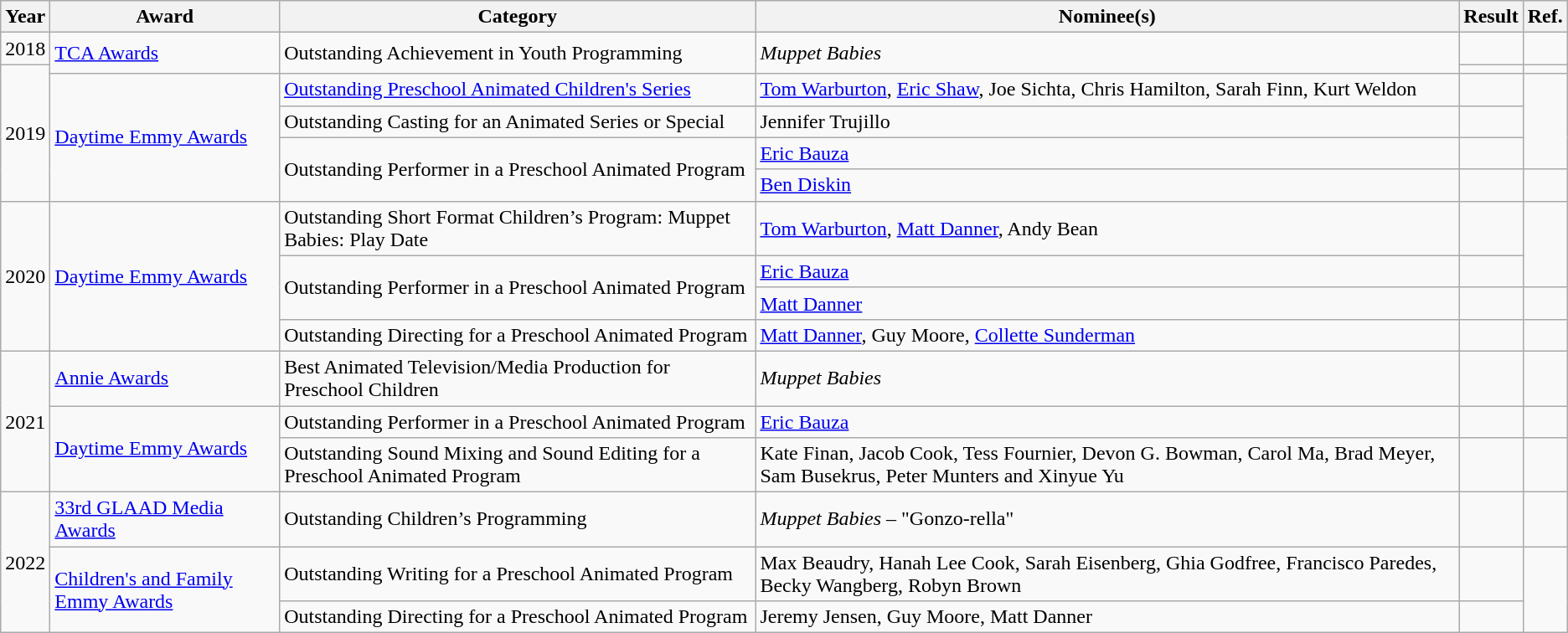<table class="wikitable">
<tr>
<th>Year</th>
<th>Award</th>
<th>Category</th>
<th>Nominee(s)</th>
<th>Result</th>
<th>Ref.</th>
</tr>
<tr>
<td>2018</td>
<td rowspan="2"><a href='#'>TCA Awards</a></td>
<td rowspan="2">Outstanding Achievement in Youth Programming</td>
<td rowspan="2"><em>Muppet Babies</em></td>
<td></td>
<td style="text-align:center;"></td>
</tr>
<tr>
<td rowspan="5">2019</td>
<td></td>
<td style="text-align:center;"></td>
</tr>
<tr>
<td rowspan="4"><a href='#'>Daytime Emmy Awards</a></td>
<td><a href='#'>Outstanding Preschool Animated Children's Series</a></td>
<td><a href='#'>Tom Warburton</a>, <a href='#'>Eric Shaw</a>, Joe Sichta, Chris Hamilton, Sarah Finn, Kurt Weldon</td>
<td></td>
<td rowspan="3" style="text-align:center;"></td>
</tr>
<tr>
<td>Outstanding Casting for an Animated Series or Special</td>
<td>Jennifer Trujillo</td>
<td></td>
</tr>
<tr>
<td rowspan="2">Outstanding Performer in a Preschool Animated Program</td>
<td><a href='#'>Eric Bauza</a></td>
<td></td>
</tr>
<tr>
<td><a href='#'>Ben Diskin</a></td>
<td></td>
<td style="text-align:center;"></td>
</tr>
<tr>
<td rowspan="4">2020</td>
<td rowspan="4"><a href='#'>Daytime Emmy Awards</a></td>
<td>Outstanding Short Format Children’s Program: Muppet Babies: Play Date</td>
<td><a href='#'>Tom Warburton</a>, <a href='#'>Matt Danner</a>, Andy Bean</td>
<td></td>
<td rowspan="2" style="text-align:center;"></td>
</tr>
<tr>
<td rowspan="2">Outstanding Performer in a Preschool Animated Program</td>
<td><a href='#'>Eric Bauza</a></td>
<td></td>
</tr>
<tr>
<td><a href='#'>Matt Danner</a></td>
<td></td>
<td style="text-align:center;"></td>
</tr>
<tr>
<td>Outstanding Directing for a Preschool Animated Program</td>
<td><a href='#'>Matt Danner</a>, Guy Moore, <a href='#'>Collette Sunderman</a></td>
<td></td>
<td style="text-align:center;"></td>
</tr>
<tr>
<td rowspan="3">2021</td>
<td><a href='#'>Annie Awards</a></td>
<td>Best Animated Television/Media Production for Preschool Children</td>
<td><em>Muppet Babies</em></td>
<td></td>
<td style="text-align:center;"></td>
</tr>
<tr>
<td rowspan="2"><a href='#'>Daytime Emmy Awards</a></td>
<td>Outstanding Performer in a Preschool Animated Program</td>
<td><a href='#'>Eric Bauza</a></td>
<td></td>
<td style="text-align:center;"></td>
</tr>
<tr>
<td>Outstanding Sound Mixing and Sound Editing for a Preschool Animated Program</td>
<td>Kate Finan, Jacob Cook, Tess Fournier, Devon G. Bowman, Carol Ma, Brad Meyer, Sam Busekrus, Peter Munters and Xinyue Yu</td>
<td></td>
</tr>
<tr>
<td rowspan="3">2022</td>
<td><a href='#'>33rd GLAAD Media Awards</a></td>
<td>Outstanding Children’s Programming</td>
<td><em>Muppet Babies</em> – "Gonzo-rella"</td>
<td></td>
<td align="center"></td>
</tr>
<tr>
<td rowspan="2"><a href='#'>Children's and Family Emmy Awards</a></td>
<td>Outstanding Writing for a Preschool Animated Program</td>
<td>Max Beaudry, Hanah Lee Cook, Sarah Eisenberg, Ghia Godfree, Francisco Paredes, Becky Wangberg, Robyn Brown</td>
<td></td>
<td rowspan="2" style="text-align:center;"></td>
</tr>
<tr>
<td>Outstanding Directing for a Preschool Animated Program</td>
<td>Jeremy Jensen, Guy Moore, Matt Danner</td>
<td></td>
</tr>
</table>
